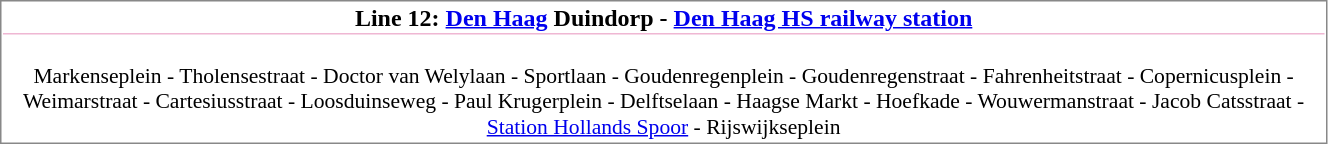<table align=left cellspacing=1 style="border:1px solid #888888;" width="70%">
<tr>
<td align=center style="border-bottom:1px solid #EFB7D3;"><strong>Line 12: <a href='#'>Den Haag</a> Duindorp - <a href='#'>Den Haag HS railway station</a></strong></td>
</tr>
<tr>
<td align="center" style="font-size: 90%;" colspan="2"><br>Markenseplein - Tholensestraat - Doctor van Welylaan - Sportlaan - Goudenregenplein - Goudenregenstraat	- Fahrenheitstraat - Copernicusplein - Weimarstraat - Cartesiusstraat - Loosduinseweg - Paul Krugerplein - Delftselaan - Haagse Markt - Hoefkade - Wouwermanstraat - Jacob Catsstraat - <a href='#'>Station Hollands Spoor</a> - Rijswijkseplein</td>
</tr>
</table>
